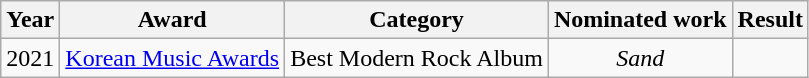<table class="wikitable plainrowheaders" style="text-align:center;">
<tr>
<th>Year</th>
<th>Award</th>
<th>Category</th>
<th>Nominated work</th>
<th>Result</th>
</tr>
<tr>
<td>2021</td>
<td><a href='#'>Korean Music Awards</a></td>
<td>Best Modern Rock Album</td>
<td><em>Sand</em></td>
<td></td>
</tr>
</table>
